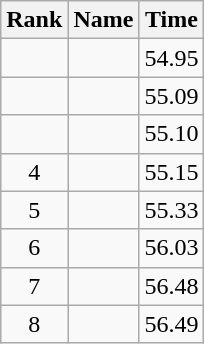<table class="wikitable">
<tr>
<th>Rank</th>
<th>Name</th>
<th>Time</th>
</tr>
<tr>
<td align="center"></td>
<td></td>
<td align="center">54.95</td>
</tr>
<tr>
<td align="center"></td>
<td></td>
<td align="center">55.09</td>
</tr>
<tr>
<td align="center"></td>
<td></td>
<td align="center">55.10</td>
</tr>
<tr>
<td align="center">4</td>
<td></td>
<td align="center">55.15</td>
</tr>
<tr>
<td align="center">5</td>
<td></td>
<td align="center">55.33</td>
</tr>
<tr>
<td align="center">6</td>
<td></td>
<td align="center">56.03</td>
</tr>
<tr>
<td align="center">7</td>
<td></td>
<td align="center">56.48</td>
</tr>
<tr>
<td align="center">8</td>
<td></td>
<td align="center">56.49</td>
</tr>
</table>
